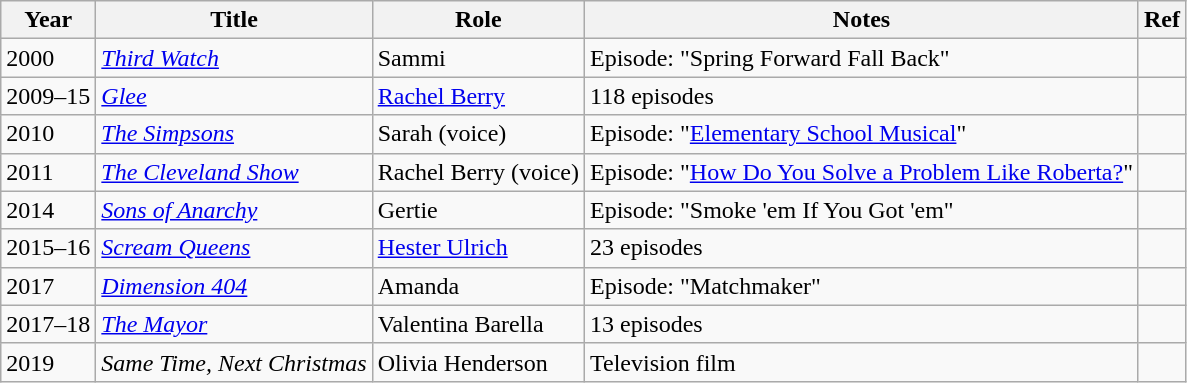<table class="wikitable sortable">
<tr>
<th>Year</th>
<th>Title</th>
<th>Role</th>
<th class="unsortable">Notes</th>
<th class="unsortable">Ref</th>
</tr>
<tr>
<td>2000</td>
<td><em><a href='#'>Third Watch</a></em></td>
<td>Sammi</td>
<td>Episode: "Spring Forward Fall Back"</td>
<td></td>
</tr>
<tr>
<td>2009–15</td>
<td><em><a href='#'>Glee</a></em></td>
<td><a href='#'>Rachel Berry</a></td>
<td>118 episodes</td>
<td></td>
</tr>
<tr>
<td>2010</td>
<td><em><a href='#'>The Simpsons</a></em></td>
<td>Sarah (voice)</td>
<td>Episode: "<a href='#'>Elementary School Musical</a>"</td>
<td></td>
</tr>
<tr>
<td>2011</td>
<td><em><a href='#'>The Cleveland Show</a></em></td>
<td>Rachel Berry (voice)</td>
<td>Episode: "<a href='#'>How Do You Solve a Problem Like Roberta?</a>"</td>
<td></td>
</tr>
<tr>
<td>2014</td>
<td><em><a href='#'>Sons of Anarchy</a></em></td>
<td>Gertie</td>
<td>Episode: "Smoke 'em If You Got 'em"</td>
<td></td>
</tr>
<tr>
<td>2015–16</td>
<td><em><a href='#'>Scream Queens</a></em></td>
<td><a href='#'>Hester Ulrich</a></td>
<td>23 episodes</td>
<td></td>
</tr>
<tr>
<td>2017</td>
<td><em><a href='#'>Dimension 404</a></em></td>
<td>Amanda</td>
<td>Episode: "Matchmaker"</td>
<td></td>
</tr>
<tr>
<td>2017–18</td>
<td><em><a href='#'>The Mayor</a></em></td>
<td>Valentina Barella</td>
<td>13 episodes</td>
<td></td>
</tr>
<tr>
<td>2019</td>
<td><em>Same Time, Next Christmas</em></td>
<td>Olivia Henderson</td>
<td>Television film</td>
<td></td>
</tr>
</table>
